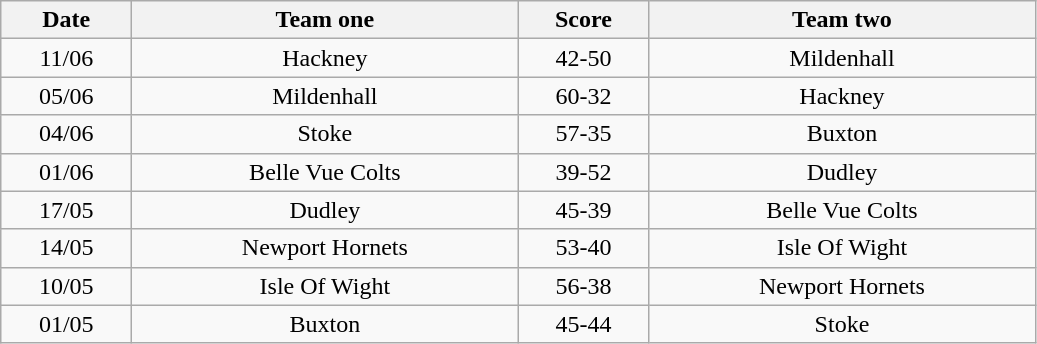<table class="wikitable" style="text-align: center">
<tr>
<th width=80>Date</th>
<th width=250>Team one</th>
<th width=80>Score</th>
<th width=250>Team two</th>
</tr>
<tr>
<td>11/06</td>
<td>Hackney</td>
<td>42-50</td>
<td>Mildenhall</td>
</tr>
<tr>
<td>05/06</td>
<td>Mildenhall</td>
<td>60-32</td>
<td>Hackney</td>
</tr>
<tr>
<td>04/06</td>
<td>Stoke</td>
<td>57-35</td>
<td>Buxton</td>
</tr>
<tr>
<td>01/06</td>
<td>Belle Vue Colts</td>
<td>39-52</td>
<td>Dudley</td>
</tr>
<tr>
<td>17/05</td>
<td>Dudley</td>
<td>45-39</td>
<td>Belle Vue Colts</td>
</tr>
<tr>
<td>14/05</td>
<td>Newport Hornets</td>
<td>53-40</td>
<td>Isle Of Wight</td>
</tr>
<tr>
<td>10/05</td>
<td>Isle Of Wight</td>
<td>56-38</td>
<td>Newport Hornets</td>
</tr>
<tr>
<td>01/05</td>
<td>Buxton</td>
<td>45-44</td>
<td>Stoke</td>
</tr>
</table>
